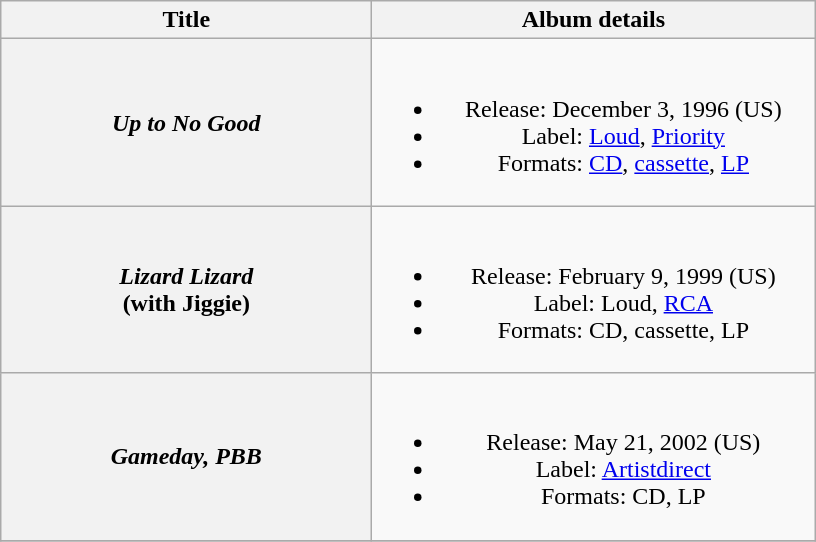<table class="wikitable plainrowheaders" style="text-align:center;">
<tr>
<th scope="col" style="width:15em;">Title</th>
<th scope="col" style="width:18em;">Album details</th>
</tr>
<tr>
<th scope="row"><em>Up to No Good</em></th>
<td><br><ul><li>Release: December 3, 1996 <span>(US)</span></li><li>Label: <a href='#'>Loud</a>, <a href='#'>Priority</a></li><li>Formats: <a href='#'>CD</a>, <a href='#'>cassette</a>, <a href='#'>LP</a></li></ul></td>
</tr>
<tr>
<th scope="row"><em>Lizard Lizard</em><br><span>(with Jiggie)</span></th>
<td><br><ul><li>Release: February 9, 1999 <span>(US)</span></li><li>Label: Loud, <a href='#'>RCA</a></li><li>Formats: CD, cassette, LP</li></ul></td>
</tr>
<tr>
<th scope="row"><em>Gameday, PBB</em></th>
<td><br><ul><li>Release: May 21, 2002 <span>(US)</span></li><li>Label: <a href='#'>Artistdirect</a></li><li>Formats: CD, LP</li></ul></td>
</tr>
<tr>
</tr>
</table>
